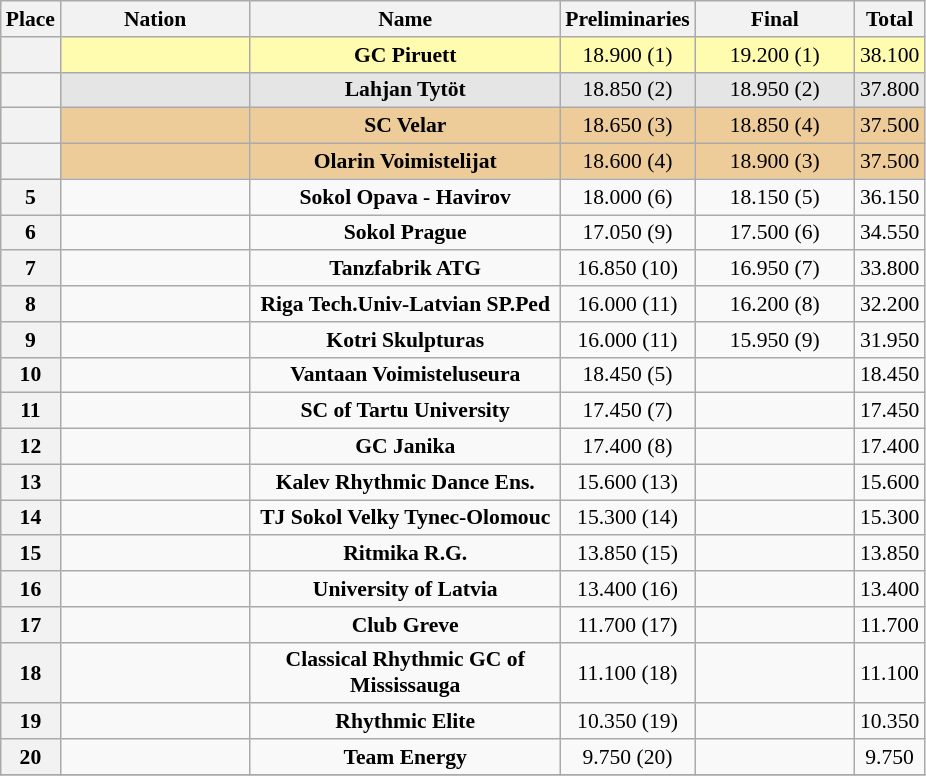<table class="wikitable sortable" style="text-align:center; font-size:90%">
<tr>
<th scope="col" style="width:20px;">Place</th>
<th ! scope="col" style="width:120px;">Nation</th>
<th ! scope="col" style="width:200px;">Name</th>
<th ! scope="col" style="width:60px;">Preliminaries</th>
<th ! scope="col" style="width:100px;">Final</th>
<th ! scope=col>Total</th>
</tr>
<tr bgcolor=fffcaf>
<th scope=row></th>
<td align=left></td>
<td><strong>GC Piruett</strong></td>
<td>18.900 (1)</td>
<td>19.200 (1)</td>
<td>38.100</td>
</tr>
<tr bgcolor=e5e5e5>
<th scope=row></th>
<td align=left></td>
<td><strong>Lahjan Tytöt </strong></td>
<td>18.850 (2)</td>
<td>18.950 (2)</td>
<td>37.800</td>
</tr>
<tr bgcolor=eecc99>
<th scope=row></th>
<td align=left></td>
<td><strong>SC Velar </strong></td>
<td>18.650 (3)</td>
<td>18.850 (4)</td>
<td>37.500</td>
</tr>
<tr bgcolor=eecc99>
<th scope=row></th>
<td align=left></td>
<td><strong>Olarin Voimistelijat</strong></td>
<td>18.600 (4)</td>
<td>18.900 (3)</td>
<td>37.500</td>
</tr>
<tr>
<th scope=row>5</th>
<td align=left></td>
<td><strong>Sokol Opava - Havirov</strong></td>
<td>18.000 (6)</td>
<td>18.150 (5)</td>
<td>36.150</td>
</tr>
<tr>
<th scope=row>6</th>
<td align=left></td>
<td><strong>Sokol Prague</strong></td>
<td>17.050 (9)</td>
<td>17.500 (6)</td>
<td>34.550</td>
</tr>
<tr>
<th scope=row>7</th>
<td align=left></td>
<td><strong>Tanzfabrik ATG</strong></td>
<td>16.850 (10)</td>
<td>16.950 (7)</td>
<td>33.800</td>
</tr>
<tr>
<th scope=row>8</th>
<td align=left></td>
<td><strong>Riga Tech.Univ-Latvian SP.Ped</strong></td>
<td>16.000 (11)</td>
<td>16.200 (8)</td>
<td>32.200</td>
</tr>
<tr>
<th scope=row>9</th>
<td align=left></td>
<td><strong>Kotri Skulpturas</strong></td>
<td>16.000 (11)</td>
<td>15.950 (9)</td>
<td>31.950</td>
</tr>
<tr>
<th scope=row>10</th>
<td align=left></td>
<td><strong>Vantaan Voimisteluseura</strong></td>
<td>18.450 (5)</td>
<td></td>
<td>18.450</td>
</tr>
<tr>
<th scope=row>11</th>
<td align=left></td>
<td><strong>SC of Tartu University</strong></td>
<td>17.450 (7)</td>
<td></td>
<td>17.450</td>
</tr>
<tr>
<th scope=row>12</th>
<td align=left></td>
<td><strong>GC Janika</strong></td>
<td>17.400 (8)</td>
<td></td>
<td>17.400</td>
</tr>
<tr>
<th scope=row>13</th>
<td align=left></td>
<td><strong>Kalev Rhythmic Dance Ens.</strong></td>
<td>15.600 (13)</td>
<td></td>
<td>15.600</td>
</tr>
<tr>
<th scope=row>14</th>
<td align=left></td>
<td><strong>TJ Sokol Velky Tynec-Olomouc</strong></td>
<td>15.300 (14)</td>
<td></td>
<td>15.300</td>
</tr>
<tr>
<th scope=row>15</th>
<td align=left></td>
<td><strong>Ritmika R.G.</strong></td>
<td>13.850 (15)</td>
<td></td>
<td>13.850</td>
</tr>
<tr>
<th scope=row>16</th>
<td align=left></td>
<td><strong>University of Latvia</strong></td>
<td>13.400 (16)</td>
<td></td>
<td>13.400</td>
</tr>
<tr>
<th scope=row>17</th>
<td align=left></td>
<td><strong>Club Greve</strong></td>
<td>11.700 (17)</td>
<td></td>
<td>11.700</td>
</tr>
<tr>
<th scope=row>18</th>
<td align=left></td>
<td><strong>Classical Rhythmic GC of Mississauga</strong></td>
<td>11.100 (18)</td>
<td></td>
<td>11.100</td>
</tr>
<tr>
<th scope=row>19</th>
<td align=left></td>
<td><strong>Rhythmic Elite</strong></td>
<td>10.350 (19)</td>
<td></td>
<td>10.350</td>
</tr>
<tr>
<th scope=row>20</th>
<td align=left></td>
<td><strong>Team Energy</strong></td>
<td>9.750 (20)</td>
<td></td>
<td>9.750</td>
</tr>
<tr>
</tr>
</table>
